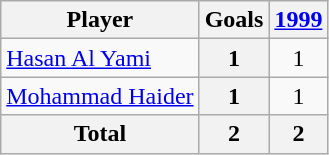<table class="wikitable sortable" style="text-align:center;">
<tr>
<th>Player</th>
<th>Goals</th>
<th><a href='#'>1999</a></th>
</tr>
<tr>
<td align="left"> <a href='#'>Hasan Al Yami</a></td>
<th>1</th>
<td>1</td>
</tr>
<tr>
<td align="left"> <a href='#'>Mohammad Haider</a></td>
<th>1</th>
<td>1</td>
</tr>
<tr class="sortbottom">
<th>Total</th>
<th>2</th>
<th>2</th>
</tr>
</table>
